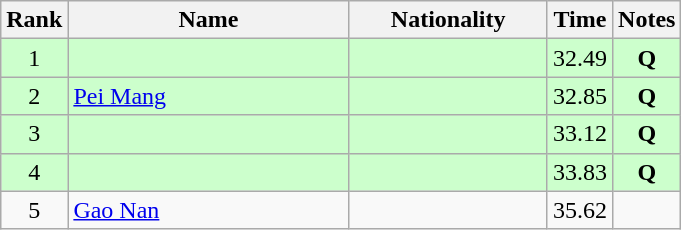<table class="wikitable sortable" style="text-align:center">
<tr>
<th>Rank</th>
<th style="width:180px">Name</th>
<th style="width:125px">Nationality</th>
<th>Time</th>
<th>Notes</th>
</tr>
<tr style="background:#cfc;">
<td>1</td>
<td style="text-align:left;"></td>
<td style="text-align:left;"></td>
<td>32.49</td>
<td><strong>Q</strong></td>
</tr>
<tr style="background:#cfc;">
<td>2</td>
<td style="text-align:left;"><a href='#'>Pei Mang</a></td>
<td style="text-align:left;"></td>
<td>32.85</td>
<td><strong>Q</strong></td>
</tr>
<tr style="background:#cfc;">
<td>3</td>
<td style="text-align:left;"></td>
<td style="text-align:left;"></td>
<td>33.12</td>
<td><strong>Q</strong></td>
</tr>
<tr style="background:#cfc;">
<td>4</td>
<td style="text-align:left;"></td>
<td style="text-align:left;"></td>
<td>33.83</td>
<td><strong>Q</strong></td>
</tr>
<tr>
<td>5</td>
<td style="text-align:left;"><a href='#'>Gao Nan</a></td>
<td style="text-align:left;"></td>
<td>35.62</td>
<td></td>
</tr>
</table>
